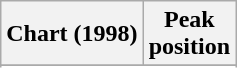<table class="wikitable sortable plainrowheaders" style="text-align:center">
<tr>
<th scope="col">Chart (1998)</th>
<th scope="col">Peak<br>position</th>
</tr>
<tr>
</tr>
<tr>
</tr>
<tr>
</tr>
<tr>
</tr>
</table>
